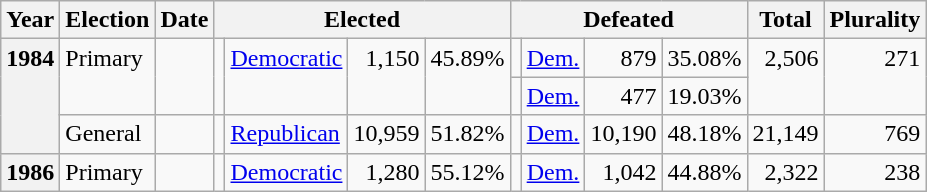<table class=wikitable>
<tr>
<th>Year</th>
<th>Election</th>
<th>Date</th>
<th ! colspan="4">Elected</th>
<th ! colspan="4">Defeated</th>
<th>Total</th>
<th>Plurality</th>
</tr>
<tr>
<th rowspan="3" valign="top">1984</th>
<td rowspan="2" valign="top">Primary</td>
<td rowspan="2" valign="top"></td>
<td rowspan="2" valign="top"></td>
<td rowspan="2" valign="top" ><a href='#'>Democratic</a></td>
<td rowspan="2" valign="top" align="right">1,150</td>
<td rowspan="2" valign="top" align="right">45.89%</td>
<td valign="top"></td>
<td valign="top" ><a href='#'>Dem.</a></td>
<td valign="top" align="right">879</td>
<td valign="top" align="right">35.08%</td>
<td rowspan="2" valign="top" align="right">2,506</td>
<td rowspan="2" valign="top" align="right">271</td>
</tr>
<tr>
<td valign="top"></td>
<td valign="top" ><a href='#'>Dem.</a></td>
<td valign="top" align="right">477</td>
<td valign="top" align="right">19.03%</td>
</tr>
<tr>
<td valign="top">General</td>
<td valign="top"></td>
<td valign="top"></td>
<td valign="top" ><a href='#'>Republican</a></td>
<td valign="top" align="right">10,959</td>
<td valign="top" align="right">51.82%</td>
<td valign="top"></td>
<td valign="top" ><a href='#'>Dem.</a></td>
<td valign="top" align="right">10,190</td>
<td valign="top" align="right">48.18%</td>
<td valign="top" align="right">21,149</td>
<td valign="top" align="right">769</td>
</tr>
<tr>
<th valign="top">1986</th>
<td valign="top">Primary</td>
<td valign="top"></td>
<td valign="top"></td>
<td valign="top" ><a href='#'>Democratic</a></td>
<td valign="top" align="right">1,280</td>
<td valign="top" align="right">55.12%</td>
<td valign="top"></td>
<td valign="top" ><a href='#'>Dem.</a></td>
<td valign="top" align="right">1,042</td>
<td valign="top" align="right">44.88%</td>
<td valign="top" align="right">2,322</td>
<td valign="top" align="right">238</td>
</tr>
</table>
